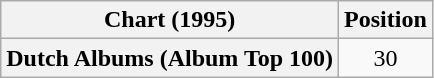<table class="wikitable plainrowheaders" style="text-align:center">
<tr>
<th scope="col">Chart (1995)</th>
<th scope="col">Position</th>
</tr>
<tr>
<th scope="row">Dutch Albums (Album Top 100)</th>
<td>30</td>
</tr>
</table>
